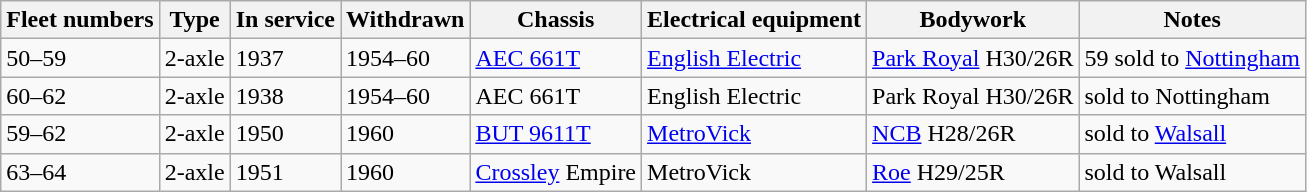<table class="wikitable">
<tr>
<th>Fleet numbers</th>
<th>Type</th>
<th>In service</th>
<th>Withdrawn</th>
<th>Chassis</th>
<th>Electrical equipment</th>
<th>Bodywork</th>
<th>Notes</th>
</tr>
<tr>
<td>50–59</td>
<td>2-axle</td>
<td>1937</td>
<td>1954–60</td>
<td><a href='#'>AEC 661T</a></td>
<td><a href='#'>English Electric</a></td>
<td><a href='#'>Park Royal</a> H30/26R</td>
<td>59 sold to <a href='#'>Nottingham</a></td>
</tr>
<tr>
<td>60–62</td>
<td>2-axle</td>
<td>1938</td>
<td>1954–60</td>
<td>AEC 661T</td>
<td>English Electric</td>
<td>Park Royal H30/26R</td>
<td>sold to Nottingham</td>
</tr>
<tr>
<td>59–62</td>
<td>2-axle</td>
<td>1950</td>
<td>1960</td>
<td><a href='#'>BUT 9611T</a></td>
<td><a href='#'>MetroVick</a></td>
<td><a href='#'>NCB</a> H28/26R</td>
<td>sold to <a href='#'>Walsall</a></td>
</tr>
<tr>
<td>63–64</td>
<td>2-axle</td>
<td>1951</td>
<td>1960</td>
<td><a href='#'>Crossley</a> Empire</td>
<td>MetroVick</td>
<td><a href='#'>Roe</a> H29/25R</td>
<td>sold to Walsall</td>
</tr>
</table>
